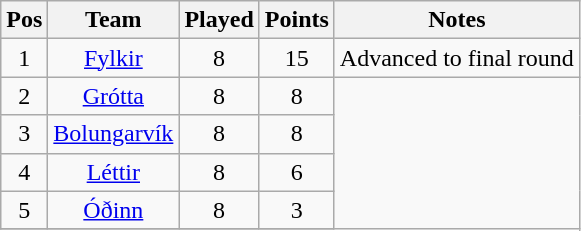<table class="wikitable" style="text-align: center;">
<tr>
<th>Pos</th>
<th>Team</th>
<th>Played</th>
<th>Points</th>
<th>Notes</th>
</tr>
<tr>
<td>1</td>
<td><a href='#'>Fylkir</a></td>
<td>8</td>
<td>15</td>
<td align="center" rowspan="1">Advanced to final round</td>
</tr>
<tr>
<td>2</td>
<td><a href='#'>Grótta</a></td>
<td>8</td>
<td>8</td>
</tr>
<tr>
<td>3</td>
<td><a href='#'>Bolungarvík</a></td>
<td>8</td>
<td>8</td>
</tr>
<tr>
<td>4</td>
<td><a href='#'>Léttir</a></td>
<td>8</td>
<td>6</td>
</tr>
<tr>
<td>5</td>
<td><a href='#'>Óðinn</a></td>
<td>8</td>
<td>3</td>
</tr>
<tr>
</tr>
</table>
